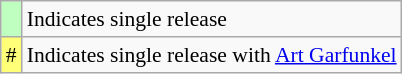<table class="wikitable" style="font-size:90%;">
<tr>
<td style="background:#BFFFC0;"></td>
<td>Indicates single release</td>
</tr>
<tr>
<td style="background:#ffff78;">#</td>
<td>Indicates single release with <a href='#'>Art Garfunkel</a></td>
</tr>
</table>
